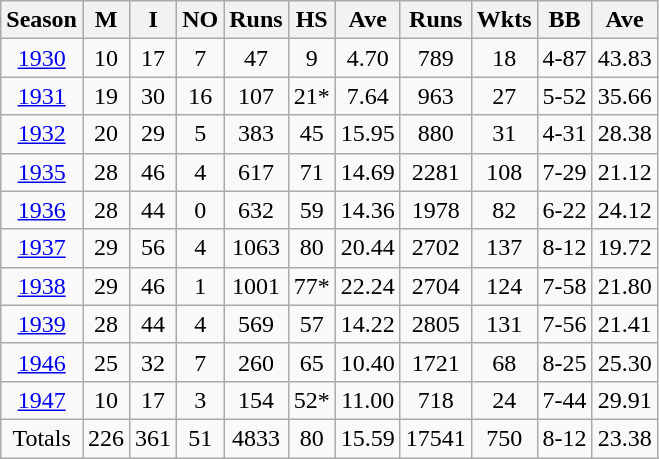<table class="wikitable" style="text-align: center;">
<tr>
<th>Season</th>
<th>M</th>
<th>I</th>
<th>NO</th>
<th>Runs</th>
<th>HS</th>
<th>Ave</th>
<th>Runs</th>
<th>Wkts</th>
<th>BB</th>
<th>Ave</th>
</tr>
<tr>
<td><a href='#'>1930</a></td>
<td>10</td>
<td>17</td>
<td>7</td>
<td>47</td>
<td>9</td>
<td>4.70</td>
<td>789</td>
<td>18</td>
<td>4-87</td>
<td>43.83</td>
</tr>
<tr>
<td><a href='#'>1931</a></td>
<td>19</td>
<td>30</td>
<td>16</td>
<td>107</td>
<td>21*</td>
<td>7.64</td>
<td>963</td>
<td>27</td>
<td>5-52</td>
<td>35.66</td>
</tr>
<tr>
<td><a href='#'>1932</a></td>
<td>20</td>
<td>29</td>
<td>5</td>
<td>383</td>
<td>45</td>
<td>15.95</td>
<td>880</td>
<td>31</td>
<td>4-31</td>
<td>28.38</td>
</tr>
<tr>
<td><a href='#'>1935</a></td>
<td>28</td>
<td>46</td>
<td>4</td>
<td>617</td>
<td>71</td>
<td>14.69</td>
<td>2281</td>
<td>108</td>
<td>7-29</td>
<td>21.12</td>
</tr>
<tr>
<td><a href='#'>1936</a></td>
<td>28</td>
<td>44</td>
<td>0</td>
<td>632</td>
<td>59</td>
<td>14.36</td>
<td>1978</td>
<td>82</td>
<td>6-22</td>
<td>24.12</td>
</tr>
<tr>
<td><a href='#'>1937</a></td>
<td>29</td>
<td>56</td>
<td>4</td>
<td>1063</td>
<td>80</td>
<td>20.44</td>
<td>2702</td>
<td>137</td>
<td>8-12</td>
<td>19.72</td>
</tr>
<tr>
<td><a href='#'>1938</a></td>
<td>29</td>
<td>46</td>
<td>1</td>
<td>1001</td>
<td>77*</td>
<td>22.24</td>
<td>2704</td>
<td>124</td>
<td>7-58</td>
<td>21.80</td>
</tr>
<tr>
<td><a href='#'>1939</a></td>
<td>28</td>
<td>44</td>
<td>4</td>
<td>569</td>
<td>57</td>
<td>14.22</td>
<td>2805</td>
<td>131</td>
<td>7-56</td>
<td>21.41</td>
</tr>
<tr>
<td><a href='#'>1946</a></td>
<td>25</td>
<td>32</td>
<td>7</td>
<td>260</td>
<td>65</td>
<td>10.40</td>
<td>1721</td>
<td>68</td>
<td>8-25</td>
<td>25.30</td>
</tr>
<tr>
<td><a href='#'>1947</a></td>
<td>10</td>
<td>17</td>
<td>3</td>
<td>154</td>
<td>52*</td>
<td>11.00</td>
<td>718</td>
<td>24</td>
<td>7-44</td>
<td>29.91</td>
</tr>
<tr>
<td>Totals</td>
<td>226</td>
<td>361</td>
<td>51</td>
<td>4833</td>
<td>80</td>
<td>15.59</td>
<td>17541</td>
<td>750</td>
<td>8-12</td>
<td>23.38</td>
</tr>
</table>
